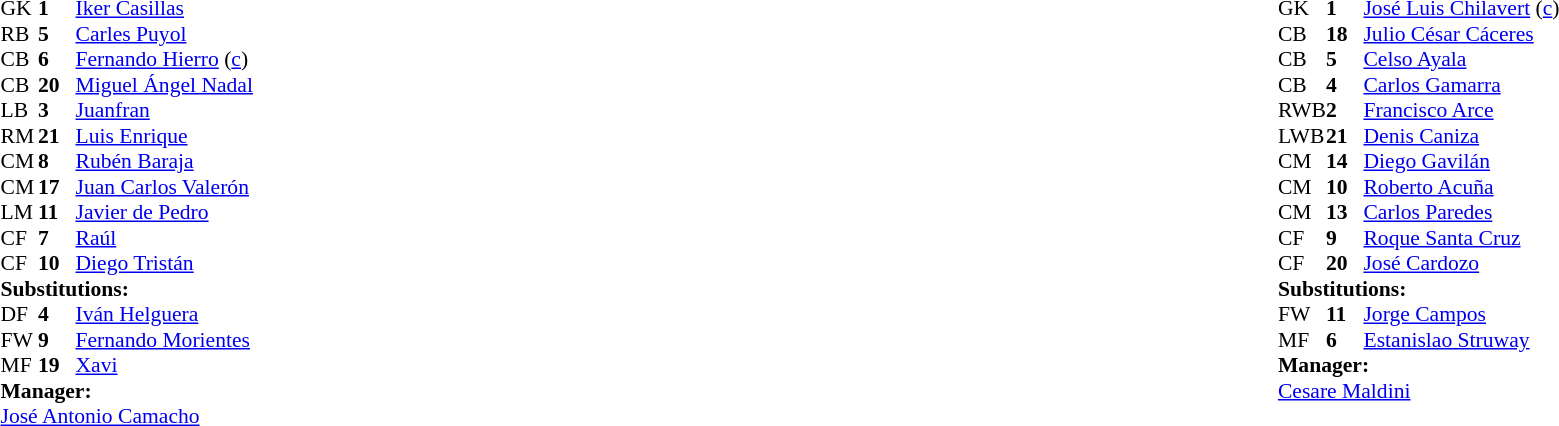<table width="100%">
<tr>
<td valign="top" width="50%"><br><table style="font-size: 90%" cellspacing="0" cellpadding="0">
<tr>
<th width="25"></th>
<th width="25"></th>
</tr>
<tr>
<td>GK</td>
<td><strong>1</strong></td>
<td><a href='#'>Iker Casillas</a></td>
</tr>
<tr>
<td>RB</td>
<td><strong>5</strong></td>
<td><a href='#'>Carles Puyol</a></td>
</tr>
<tr>
<td>CB</td>
<td><strong>6</strong></td>
<td><a href='#'>Fernando Hierro</a> (<a href='#'>c</a>)</td>
</tr>
<tr>
<td>CB</td>
<td><strong>20</strong></td>
<td><a href='#'>Miguel Ángel Nadal</a></td>
</tr>
<tr>
<td>LB</td>
<td><strong>3</strong></td>
<td><a href='#'>Juanfran</a></td>
</tr>
<tr>
<td>RM</td>
<td><strong>21</strong></td>
<td><a href='#'>Luis Enrique</a></td>
<td></td>
<td></td>
</tr>
<tr>
<td>CM</td>
<td><strong>8</strong></td>
<td><a href='#'>Rubén Baraja</a></td>
<td></td>
</tr>
<tr>
<td>CM</td>
<td><strong>17</strong></td>
<td><a href='#'>Juan Carlos Valerón</a></td>
<td></td>
<td></td>
</tr>
<tr>
<td>LM</td>
<td><strong>11</strong></td>
<td><a href='#'>Javier de Pedro</a></td>
</tr>
<tr>
<td>CF</td>
<td><strong>7</strong></td>
<td><a href='#'>Raúl</a></td>
</tr>
<tr>
<td>CF</td>
<td><strong>10</strong></td>
<td><a href='#'>Diego Tristán</a></td>
<td></td>
<td></td>
</tr>
<tr>
<td colspan=3><strong>Substitutions:</strong></td>
</tr>
<tr>
<td>DF</td>
<td><strong>4</strong></td>
<td><a href='#'>Iván Helguera</a></td>
<td></td>
<td></td>
</tr>
<tr>
<td>FW</td>
<td><strong>9</strong></td>
<td><a href='#'>Fernando Morientes</a></td>
<td></td>
<td></td>
</tr>
<tr>
<td>MF</td>
<td><strong>19</strong></td>
<td><a href='#'>Xavi</a></td>
<td></td>
<td></td>
</tr>
<tr>
<td colspan=3><strong>Manager:</strong></td>
</tr>
<tr>
<td colspan="4"><a href='#'>José Antonio Camacho</a></td>
</tr>
</table>
</td>
<td></td>
<td valign="top" width="50%"><br><table style="font-size: 90%" cellspacing="0" cellpadding="0" align=center>
<tr>
<th width="25"></th>
<th width="25"></th>
</tr>
<tr>
<td>GK</td>
<td><strong>1</strong></td>
<td><a href='#'>José Luis Chilavert</a> (<a href='#'>c</a>)</td>
</tr>
<tr>
<td>CB</td>
<td><strong>18</strong></td>
<td><a href='#'>Julio César Cáceres</a></td>
</tr>
<tr>
<td>CB</td>
<td><strong>5</strong></td>
<td><a href='#'>Celso Ayala</a></td>
</tr>
<tr>
<td>CB</td>
<td><strong>4</strong></td>
<td><a href='#'>Carlos Gamarra</a></td>
</tr>
<tr>
<td>RWB</td>
<td><strong>2</strong></td>
<td><a href='#'>Francisco Arce</a></td>
<td></td>
</tr>
<tr>
<td>LWB</td>
<td><strong>21</strong></td>
<td><a href='#'>Denis Caniza</a></td>
<td></td>
<td></td>
</tr>
<tr>
<td>CM</td>
<td><strong>14</strong></td>
<td><a href='#'>Diego Gavilán</a></td>
<td></td>
</tr>
<tr>
<td>CM</td>
<td><strong>10</strong></td>
<td><a href='#'>Roberto Acuña</a></td>
</tr>
<tr>
<td>CM</td>
<td><strong>13</strong></td>
<td><a href='#'>Carlos Paredes</a></td>
</tr>
<tr>
<td>CF</td>
<td><strong>9</strong></td>
<td><a href='#'>Roque Santa Cruz</a></td>
<td></td>
</tr>
<tr>
<td>CF</td>
<td><strong>20</strong></td>
<td><a href='#'>José Cardozo</a></td>
<td></td>
<td></td>
</tr>
<tr>
<td colspan=3><strong>Substitutions:</strong></td>
</tr>
<tr>
<td>FW</td>
<td><strong>11</strong></td>
<td><a href='#'>Jorge Campos</a></td>
<td></td>
<td></td>
</tr>
<tr>
<td>MF</td>
<td><strong>6</strong></td>
<td><a href='#'>Estanislao Struway</a></td>
<td></td>
<td></td>
</tr>
<tr>
<td colspan=3><strong>Manager:</strong></td>
</tr>
<tr>
<td colspan="4"> <a href='#'>Cesare Maldini</a></td>
</tr>
</table>
</td>
</tr>
</table>
